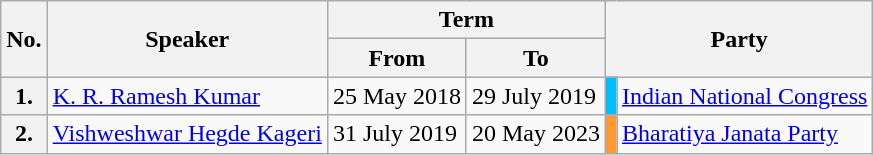<table class="wikitable sortable" border="1">
<tr>
<th rowspan=2>No.</th>
<th rowspan=2>Speaker</th>
<th colspan=2>Term</th>
<th rowspan=2 colspan=2>Party</th>
</tr>
<tr>
<th>From</th>
<th>To</th>
</tr>
<tr>
<th>1.</th>
<td><a href='#'>K. R. Ramesh Kumar</a></td>
<td>25 May 2018</td>
<td>29 July 2019</td>
<td bgcolor=#00BFFF></td>
<td><a href='#'>Indian National Congress</a></td>
</tr>
<tr>
<th>2.</th>
<td><a href='#'>Vishweshwar Hegde Kageri</a></td>
<td>31 July 2019</td>
<td>20 May 2023</td>
<td bgcolor=#FF9933></td>
<td><a href='#'>Bharatiya Janata Party</a></td>
</tr>
</table>
